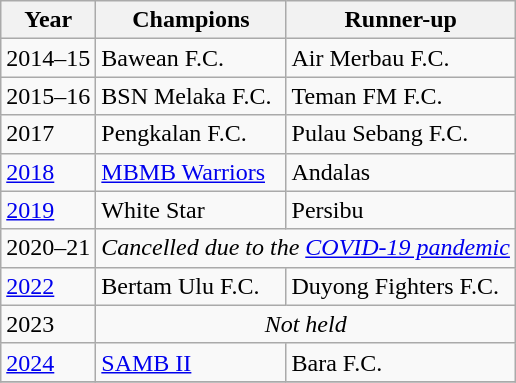<table class=wikitable>
<tr>
<th>Year</th>
<th>Champions</th>
<th>Runner-up</th>
</tr>
<tr>
<td>2014–15</td>
<td>Bawean F.C.</td>
<td>Air Merbau F.C.</td>
</tr>
<tr>
<td>2015–16</td>
<td>BSN Melaka F.C.</td>
<td>Teman FM F.C.</td>
</tr>
<tr>
<td>2017</td>
<td>Pengkalan F.C.</td>
<td>Pulau Sebang F.C.</td>
</tr>
<tr>
<td><a href='#'>2018</a></td>
<td><a href='#'>MBMB Warriors</a></td>
<td>Andalas</td>
</tr>
<tr>
<td><a href='#'>2019</a></td>
<td>White Star</td>
<td>Persibu</td>
</tr>
<tr>
<td>2020–21</td>
<td colspan="2" align="center"><em>Cancelled due to the <a href='#'>COVID-19 pandemic</a></em></td>
</tr>
<tr>
<td><a href='#'>2022</a></td>
<td>Bertam Ulu F.C.</td>
<td>Duyong Fighters F.C.</td>
</tr>
<tr>
<td>2023</td>
<td colspan="2" align="center"><em>Not held</em></td>
</tr>
<tr>
<td><a href='#'>2024</a></td>
<td><a href='#'>SAMB II</a></td>
<td>Bara F.C.</td>
</tr>
<tr>
</tr>
</table>
